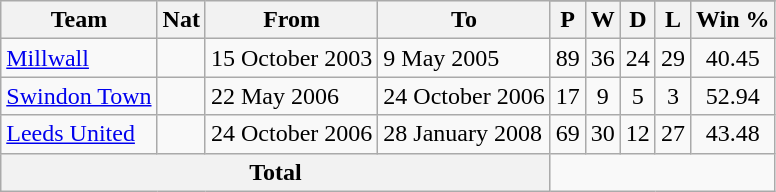<table class="wikitable" style="text-align: center">
<tr>
<th rowspan="2">Team</th>
<th rowspan="2">Nat</th>
<th rowspan="2">From</th>
<th rowspan="2">To</th>
</tr>
<tr>
<th>P</th>
<th>W</th>
<th>D</th>
<th>L</th>
<th>Win %</th>
</tr>
<tr>
<td align=left><a href='#'>Millwall</a></td>
<td></td>
<td align=left>15 October 2003</td>
<td align=left>9 May 2005</td>
<td>89</td>
<td>36</td>
<td>24</td>
<td>29</td>
<td>40.45</td>
</tr>
<tr>
<td align=left><a href='#'>Swindon Town</a></td>
<td></td>
<td align=left>22 May 2006</td>
<td align=left>24 October 2006</td>
<td>17</td>
<td>9</td>
<td>5</td>
<td>3</td>
<td>52.94</td>
</tr>
<tr>
<td align=left><a href='#'>Leeds United</a></td>
<td></td>
<td align=left>24 October 2006</td>
<td align=left>28 January 2008</td>
<td>69</td>
<td>30</td>
<td>12</td>
<td>27</td>
<td>43.48</td>
</tr>
<tr>
<th colspan=4>Total<br></th>
</tr>
</table>
